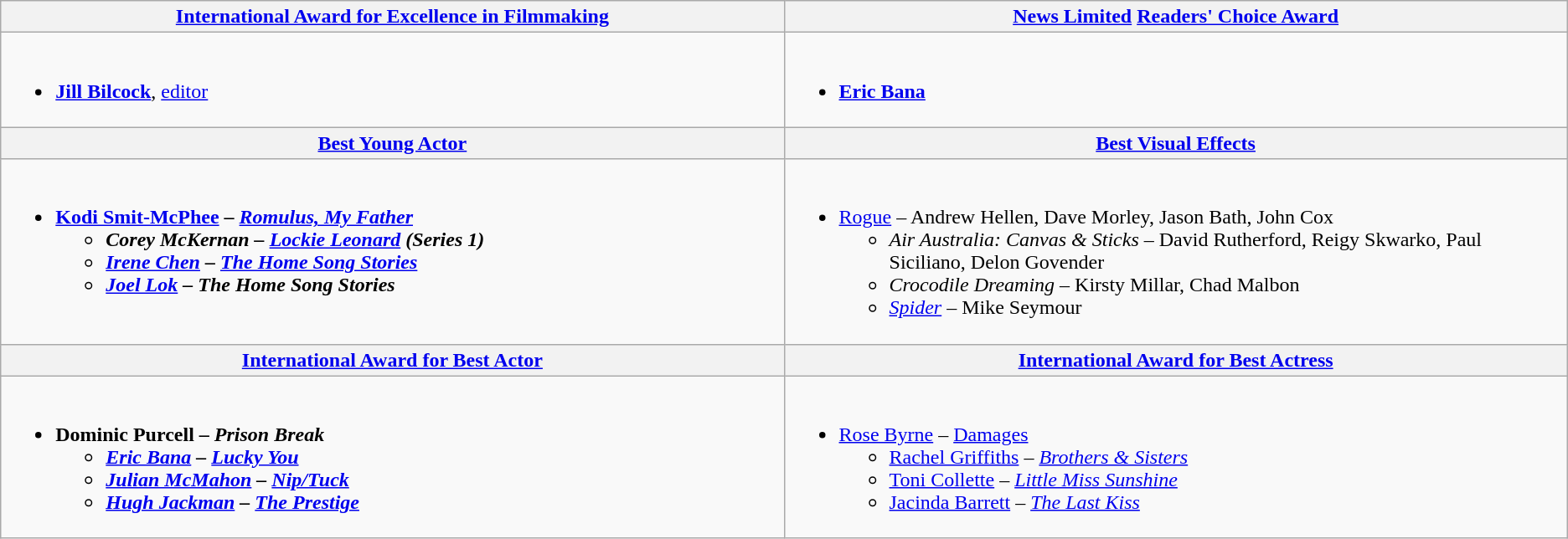<table class="wikitable">
<tr>
<th><a href='#'>International Award for Excellence in Filmmaking</a></th>
<th><strong><a href='#'>News Limited</a> <a href='#'>Readers' Choice Award</a></strong></th>
</tr>
<tr>
<td valign="top" width="50%"><br><ul><li><strong><a href='#'>Jill Bilcock</a></strong>, <a href='#'>editor</a></li></ul></td>
<td valign="top"><br><ul><li><strong><a href='#'>Eric Bana</a></strong></li></ul></td>
</tr>
<tr>
<th><a href='#'>Best Young Actor</a></th>
<th><a href='#'>Best Visual Effects</a></th>
</tr>
<tr>
<td valign="top"><br><ul><li><strong><a href='#'>Kodi Smit-McPhee</a> – <em><a href='#'>Romulus, My Father</a><strong><em><ul><li>Corey McKernan – </em><a href='#'>Lockie Leonard</a><em> (Series 1)</li><li><a href='#'>Irene Chen</a> – </em><a href='#'>The Home Song Stories</a><em></li><li><a href='#'>Joel Lok</a> – </em>The Home Song Stories<em></li></ul></li></ul></td>
<td valign="top"><br><ul><li></em></strong><a href='#'>Rogue</a></em> – Andrew Hellen, Dave Morley, Jason Bath, John Cox</strong><ul><li><em>Air Australia: Canvas & Sticks</em> – David Rutherford, Reigy Skwarko, Paul Siciliano, Delon Govender</li><li><em>Crocodile Dreaming</em> – Kirsty Millar, Chad Malbon</li><li><em><a href='#'>Spider</a></em> – Mike Seymour</li></ul></li></ul></td>
</tr>
<tr>
<th><strong><a href='#'>International Award for Best Actor</a></strong></th>
<th><strong><a href='#'>International Award for Best Actress</a></strong></th>
</tr>
<tr>
<td><br><ul><li><strong>Dominic Purcell – <em>Prison Break<strong><em><ul><li><a href='#'>Eric Bana</a> – </em><a href='#'>Lucky You</a><em></li><li><a href='#'>Julian McMahon</a> – </em><a href='#'>Nip/Tuck</a><em></li><li><a href='#'>Hugh Jackman</a> – </em><a href='#'>The Prestige</a><em></li></ul></li></ul></td>
<td valign="top"><br><ul><li></strong><a href='#'>Rose Byrne</a> – </em><a href='#'>Damages</a></em></strong><ul><li><a href='#'>Rachel Griffiths</a> – <em><a href='#'>Brothers & Sisters</a></em></li><li><a href='#'>Toni Collette</a> – <em><a href='#'>Little Miss Sunshine</a></em></li><li><a href='#'>Jacinda Barrett</a> – <em><a href='#'>The Last Kiss</a></em></li></ul></li></ul></td>
</tr>
</table>
